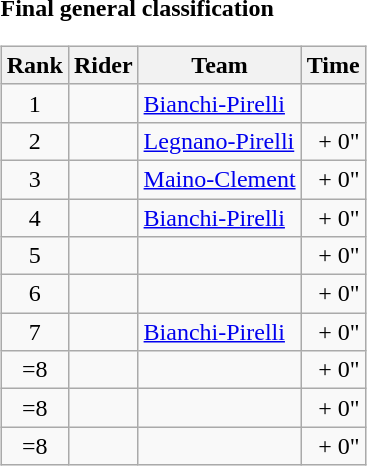<table>
<tr>
<td><strong>Final general classification</strong><br><table class="wikitable">
<tr>
<th scope="col">Rank</th>
<th scope="col">Rider</th>
<th scope="col">Team</th>
<th scope="col">Time</th>
</tr>
<tr>
<td style="text-align:center;">1</td>
<td></td>
<td><a href='#'>Bianchi-Pirelli</a></td>
<td style="text-align:right;"></td>
</tr>
<tr>
<td style="text-align:center;">2</td>
<td></td>
<td><a href='#'>Legnano-Pirelli</a></td>
<td style="text-align:right;">+ 0"</td>
</tr>
<tr>
<td style="text-align:center;">3</td>
<td></td>
<td><a href='#'>Maino-Clement</a></td>
<td style="text-align:right;">+ 0"</td>
</tr>
<tr>
<td style="text-align:center;">4</td>
<td></td>
<td><a href='#'>Bianchi-Pirelli</a></td>
<td style="text-align:right;">+ 0"</td>
</tr>
<tr>
<td style="text-align:center;">5</td>
<td></td>
<td></td>
<td style="text-align:right;">+ 0"</td>
</tr>
<tr>
<td style="text-align:center;">6</td>
<td></td>
<td></td>
<td style="text-align:right;">+ 0"</td>
</tr>
<tr>
<td style="text-align:center;">7</td>
<td></td>
<td><a href='#'>Bianchi-Pirelli</a></td>
<td style="text-align:right;">+ 0"</td>
</tr>
<tr>
<td style="text-align:center;">=8</td>
<td></td>
<td></td>
<td style="text-align:right;">+ 0"</td>
</tr>
<tr>
<td style="text-align:center;">=8</td>
<td></td>
<td></td>
<td style="text-align:right;">+ 0"</td>
</tr>
<tr>
<td style="text-align:center;">=8</td>
<td></td>
<td></td>
<td style="text-align:right;">+ 0"</td>
</tr>
</table>
</td>
</tr>
</table>
